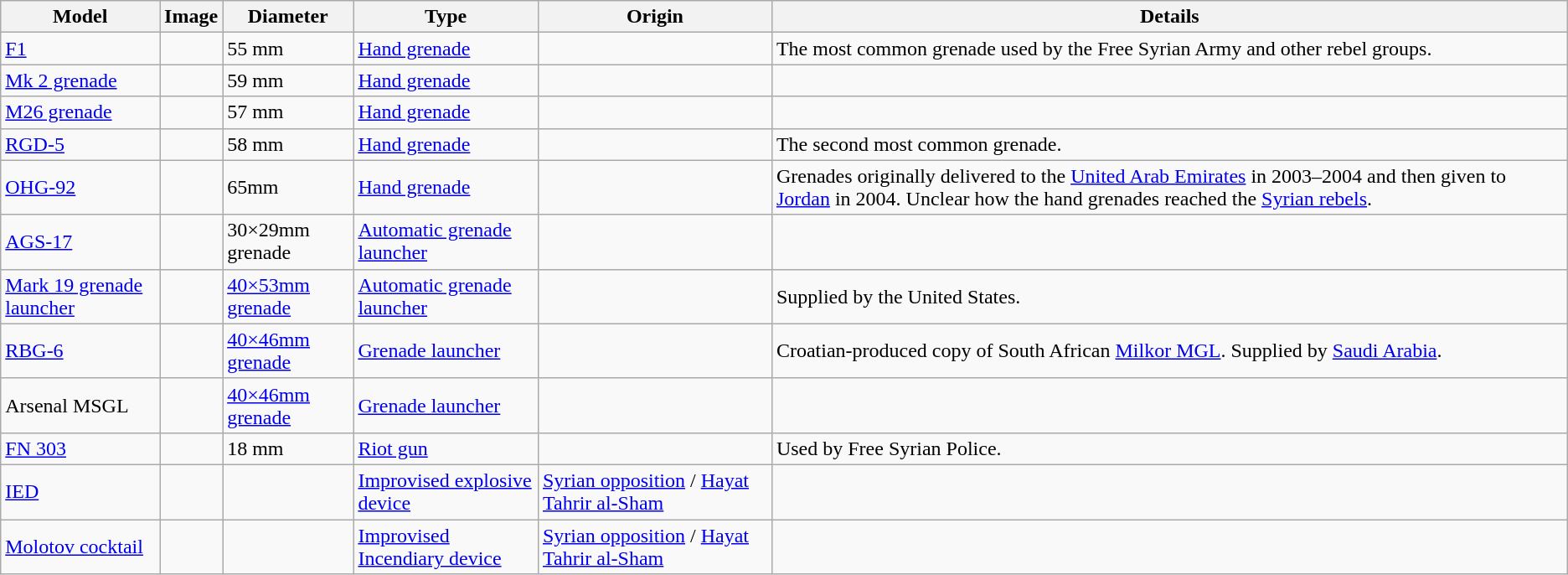<table class="wikitable">
<tr>
<th>Model</th>
<th>Image</th>
<th>Diameter</th>
<th>Type</th>
<th>Origin</th>
<th>Details</th>
</tr>
<tr>
<td><a href='#'>F1</a></td>
<td></td>
<td>55 mm</td>
<td><a href='#'>Hand grenade</a></td>
<td></td>
<td>The most common grenade used by the Free Syrian Army and other rebel groups.</td>
</tr>
<tr>
<td><a href='#'>Mk 2 grenade</a></td>
<td></td>
<td>59 mm</td>
<td><a href='#'>Hand grenade</a></td>
<td></td>
<td></td>
</tr>
<tr>
<td><a href='#'>M26 grenade</a></td>
<td></td>
<td>57 mm</td>
<td><a href='#'>Hand grenade</a></td>
<td></td>
<td></td>
</tr>
<tr>
<td><a href='#'>RGD-5</a></td>
<td></td>
<td>58 mm</td>
<td><a href='#'>Hand grenade</a></td>
<td></td>
<td>The second most common grenade.</td>
</tr>
<tr>
<td><a href='#'>OHG-92</a></td>
<td></td>
<td>65mm</td>
<td><a href='#'>Hand grenade</a></td>
<td></td>
<td>Grenades originally delivered to the <a href='#'>United Arab Emirates</a> in 2003–2004 and then given to <a href='#'>Jordan</a> in 2004. Unclear how the hand grenades reached the <a href='#'>Syrian rebels</a>.</td>
</tr>
<tr>
<td><a href='#'>AGS-17</a></td>
<td></td>
<td>30×29mm grenade</td>
<td><a href='#'>Automatic grenade launcher</a></td>
<td></td>
<td></td>
</tr>
<tr>
<td><a href='#'>Mark 19 grenade launcher</a></td>
<td></td>
<td><a href='#'>40×53mm grenade</a></td>
<td><a href='#'>Automatic grenade launcher</a></td>
<td></td>
<td>Supplied by the United States.</td>
</tr>
<tr>
<td><a href='#'>RBG-6</a></td>
<td></td>
<td><a href='#'>40×46mm grenade</a></td>
<td><a href='#'>Grenade launcher</a></td>
<td></td>
<td>Croatian-produced copy of South African <a href='#'>Milkor MGL</a>. Supplied by <a href='#'>Saudi Arabia</a>.</td>
</tr>
<tr>
<td>Arsenal MSGL</td>
<td></td>
<td><a href='#'>40×46mm grenade</a></td>
<td><a href='#'>Grenade launcher</a></td>
<td></td>
<td></td>
</tr>
<tr>
<td><a href='#'>FN 303</a></td>
<td></td>
<td>18 mm</td>
<td><a href='#'>Riot gun</a></td>
<td></td>
<td>Used by Free Syrian Police.</td>
</tr>
<tr>
<td><a href='#'>IED</a></td>
<td></td>
<td></td>
<td><a href='#'>Improvised explosive device</a></td>
<td> <a href='#'>Syrian opposition</a> / <a href='#'>Hayat Tahrir al-Sham</a></td>
<td></td>
</tr>
<tr>
<td><a href='#'>Molotov cocktail</a></td>
<td></td>
<td></td>
<td><a href='#'>Improvised</a> <a href='#'>Incendiary device</a></td>
<td> <a href='#'>Syrian opposition</a> / <a href='#'>Hayat Tahrir al-Sham</a></td>
<td></td>
</tr>
</table>
